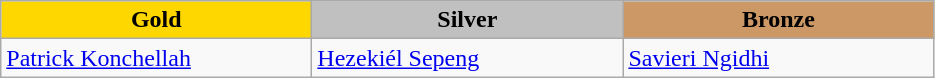<table class="wikitable" style="text-align:left">
<tr align="center">
<td width=200 bgcolor=gold><strong>Gold</strong></td>
<td width=200 bgcolor=silver><strong>Silver</strong></td>
<td width=200 bgcolor=CC9966><strong>Bronze</strong></td>
</tr>
<tr>
<td><a href='#'>Patrick Konchellah</a><br><em></em></td>
<td><a href='#'>Hezekiél Sepeng</a><br><em></em></td>
<td><a href='#'>Savieri Ngidhi</a><br><em></em></td>
</tr>
</table>
